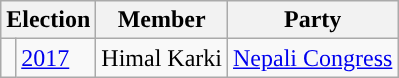<table class="wikitable">
<tr>
<th colspan="2">Election</th>
<th>Member</th>
<th>Party</th>
</tr>
<tr>
<td style="background-color:"></td>
<td><a href='#'>2017</a></td>
<td>Himal Karki</td>
<td><a href='#'>Nepali Congress</a></td>
</tr>
</table>
